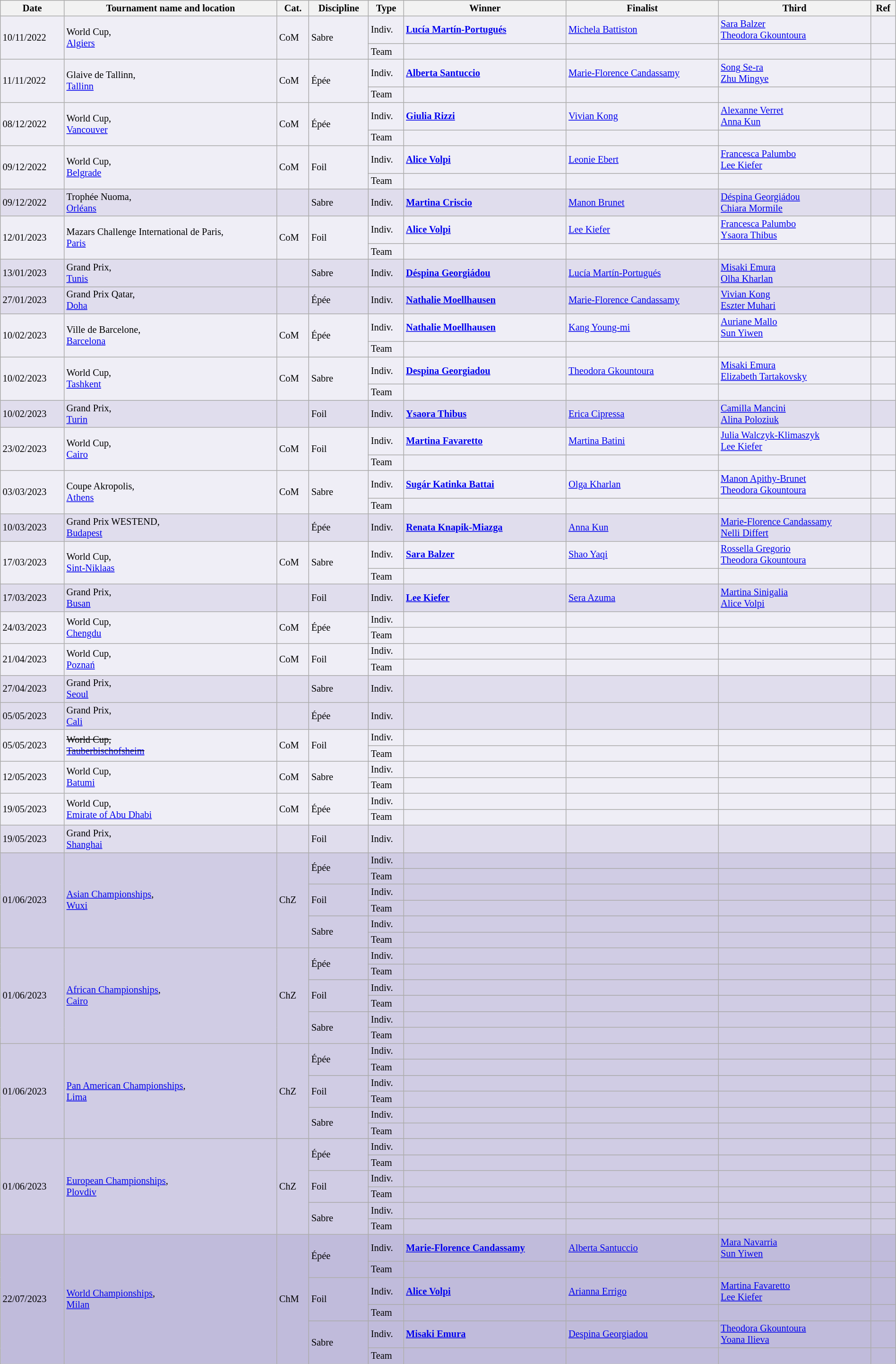<table class="wikitable sortable" style="font-size: 85%" width="100%">
<tr>
<th scope="col">Date</th>
<th scope="col">Tournament name and location</th>
<th scope="col">Cat.</th>
<th scope="col">Discipline</th>
<th scope="col">Type</th>
<th scope="col">Winner</th>
<th scope="col">Finalist</th>
<th scope="col">Third</th>
<th class="unsortable" scope="col">Ref</th>
</tr>
<tr bgcolor="#EFEEF6">
<td rowspan="2">10/11/2022</td>
<td rowspan="2">World Cup,<br><a href='#'>Algiers</a></td>
<td rowspan="2">CoM</td>
<td rowspan="2">Sabre</td>
<td>Indiv.</td>
<td> <strong><a href='#'>Lucía Martín-Portugués</a></strong></td>
<td> <a href='#'>Michela Battiston</a></td>
<td> <a href='#'>Sara Balzer</a><br>  <a href='#'>Theodora Gkountoura</a></td>
<td></td>
</tr>
<tr bgcolor="#EFEEF6">
<td>Team</td>
<td></td>
<td></td>
<td></td>
<td></td>
</tr>
<tr bgcolor="#EFEEF6">
<td rowspan="2">11/11/2022</td>
<td rowspan="2">Glaive de Tallinn,<br><a href='#'>Tallinn</a></td>
<td rowspan="2">CoM</td>
<td rowspan="2">Épée</td>
<td>Indiv.</td>
<td> <strong><a href='#'>Alberta Santuccio</a></strong></td>
<td> <a href='#'>Marie-Florence Candassamy</a></td>
<td> <a href='#'>Song Se-ra</a><br> <a href='#'>Zhu Mingye</a></td>
<td></td>
</tr>
<tr bgcolor="#EFEEF6">
<td>Team</td>
<td></td>
<td></td>
<td></td>
<td></td>
</tr>
<tr bgcolor="#EFEEF6">
<td rowspan="2">08/12/2022</td>
<td rowspan="2">World Cup,<br><a href='#'>Vancouver</a></td>
<td rowspan="2">CoM</td>
<td rowspan="2">Épée</td>
<td>Indiv.</td>
<td> <strong><a href='#'>Giulia Rizzi</a></strong></td>
<td> <a href='#'>Vivian Kong</a></td>
<td> <a href='#'>Alexanne Verret</a><br> <a href='#'>Anna Kun</a></td>
<td></td>
</tr>
<tr bgcolor="#EFEEF6">
<td>Team</td>
<td></td>
<td></td>
<td></td>
<td></td>
</tr>
<tr bgcolor="#EFEEF6">
<td rowspan="2">09/12/2022</td>
<td rowspan="2">World Cup,<br><a href='#'>Belgrade</a></td>
<td rowspan="2">CoM</td>
<td rowspan="2">Foil</td>
<td>Indiv.</td>
<td> <strong><a href='#'>Alice Volpi</a></strong></td>
<td> <a href='#'>Leonie Ebert</a></td>
<td> <a href='#'>Francesca Palumbo</a><br>  <a href='#'>Lee Kiefer</a></td>
<td></td>
</tr>
<tr bgcolor="#EFEEF6">
<td>Team</td>
<td></td>
<td></td>
<td></td>
<td></td>
</tr>
<tr bgcolor="#E0DDED">
<td>09/12/2022</td>
<td>Trophée Nuoma,<br><a href='#'>Orléans</a></td>
<td></td>
<td>Sabre</td>
<td>Indiv.</td>
<td> <strong><a href='#'>Martina Criscio</a></strong></td>
<td> <a href='#'>Manon Brunet</a></td>
<td> <a href='#'>Déspina Georgiádou</a><br> <a href='#'>Chiara Mormile</a></td>
<td></td>
</tr>
<tr bgcolor="#EFEEF6">
<td rowspan="2">12/01/2023</td>
<td rowspan="2">Mazars Challenge International de Paris,<br><a href='#'>Paris</a></td>
<td rowspan="2">CoM</td>
<td rowspan="2">Foil</td>
<td>Indiv.</td>
<td> <strong><a href='#'>Alice Volpi</a></strong></td>
<td> <a href='#'>Lee Kiefer</a></td>
<td> <a href='#'>Francesca Palumbo</a><br>  <a href='#'>Ysaora Thibus</a></td>
<td></td>
</tr>
<tr bgcolor="#EFEEF6">
<td>Team</td>
<td></td>
<td></td>
<td></td>
<td></td>
</tr>
<tr bgcolor="#E0DDED">
<td>13/01/2023</td>
<td>Grand Prix,<br><a href='#'>Tunis</a></td>
<td></td>
<td>Sabre</td>
<td>Indiv.</td>
<td> <strong><a href='#'>Déspina Georgiádou</a></strong></td>
<td> <a href='#'>Lucía Martín-Portugués</a></td>
<td> <a href='#'>Misaki Emura</a><br>  <a href='#'>Olha Kharlan</a></td>
<td></td>
</tr>
<tr bgcolor="#E0DDED">
<td>27/01/2023</td>
<td>Grand Prix Qatar,<br><a href='#'>Doha</a></td>
<td></td>
<td>Épée</td>
<td>Indiv.</td>
<td> <strong><a href='#'>Nathalie Moellhausen</a></strong></td>
<td> <a href='#'>Marie-Florence Candassamy</a></td>
<td> <a href='#'>Vivian Kong</a><br>  <a href='#'>Eszter Muhari</a></td>
<td></td>
</tr>
<tr bgcolor="#EFEEF6">
<td rowspan="2">10/02/2023</td>
<td rowspan="2">Ville de Barcelone,<br><a href='#'>Barcelona</a></td>
<td rowspan="2">CoM</td>
<td rowspan="2">Épée</td>
<td>Indiv.</td>
<td><strong> <a href='#'>Nathalie Moellhausen</a></strong></td>
<td> <a href='#'>Kang Young-mi</a></td>
<td> <a href='#'>Auriane Mallo</a><br> <a href='#'>Sun Yiwen</a></td>
<td></td>
</tr>
<tr bgcolor="#EFEEF6">
<td>Team</td>
<td></td>
<td></td>
<td></td>
<td></td>
</tr>
<tr bgcolor="#EFEEF6">
<td rowspan="2">10/02/2023</td>
<td rowspan="2">World Cup,<br><a href='#'>Tashkent</a></td>
<td rowspan="2">CoM</td>
<td rowspan="2">Sabre</td>
<td>Indiv.</td>
<td> <strong><a href='#'>Despina Georgiadou</a></strong></td>
<td> <a href='#'>Theodora Gkountoura</a></td>
<td> <a href='#'>Misaki Emura</a><br> <a href='#'>Elizabeth Tartakovsky</a></td>
<td></td>
</tr>
<tr bgcolor="#EFEEF6">
<td>Team</td>
<td></td>
<td></td>
<td></td>
<td></td>
</tr>
<tr bgcolor="#E0DDED">
<td>10/02/2023</td>
<td>Grand Prix,<br><a href='#'>Turin</a></td>
<td></td>
<td>Foil</td>
<td>Indiv.</td>
<td> <strong><a href='#'>Ysaora Thibus</a></strong></td>
<td> <a href='#'>Erica Cipressa</a></td>
<td> <a href='#'>Camilla Mancini</a><br> <a href='#'>Alina Poloziuk</a></td>
<td></td>
</tr>
<tr bgcolor="#EFEEF6">
<td rowspan="2">23/02/2023</td>
<td rowspan="2">World Cup,<br><a href='#'>Cairo</a></td>
<td rowspan="2">CoM</td>
<td rowspan="2">Foil</td>
<td>Indiv.</td>
<td> <strong><a href='#'>Martina Favaretto</a></strong></td>
<td> <a href='#'>Martina Batini</a></td>
<td> <a href='#'>Julia Walczyk-Klimaszyk</a><br> <a href='#'>Lee Kiefer</a></td>
<td></td>
</tr>
<tr bgcolor="#EFEEF6">
<td>Team</td>
<td></td>
<td></td>
<td></td>
<td></td>
</tr>
<tr bgcolor="#EFEEF6">
<td rowspan="2">03/03/2023</td>
<td rowspan="2">Coupe Akropolis,<br><a href='#'>Athens</a></td>
<td rowspan="2">CoM</td>
<td rowspan="2">Sabre</td>
<td>Indiv.</td>
<td> <strong><a href='#'>Sugár Katinka Battai</a></strong></td>
<td> <a href='#'>Olga Kharlan</a></td>
<td> <a href='#'>Manon Apithy-Brunet</a><br> <a href='#'>Theodora Gkountoura</a></td>
<td></td>
</tr>
<tr bgcolor="#EFEEF6">
<td>Team</td>
<td></td>
<td></td>
<td></td>
<td></td>
</tr>
<tr bgcolor="#E0DDED">
<td>10/03/2023</td>
<td>Grand Prix WESTEND,<br><a href='#'>Budapest</a></td>
<td></td>
<td>Épée</td>
<td>Indiv.</td>
<td><strong> <a href='#'>Renata Knapik-Miazga</a></strong></td>
<td> <a href='#'>Anna Kun</a></td>
<td> <a href='#'>Marie-Florence Candassamy</a><br> <a href='#'>Nelli Differt</a></td>
<td></td>
</tr>
<tr bgcolor="#EFEEF6">
<td rowspan="2">17/03/2023</td>
<td rowspan="2">World Cup,<br><a href='#'>Sint-Niklaas</a></td>
<td rowspan="2">CoM</td>
<td rowspan="2">Sabre</td>
<td>Indiv.</td>
<td> <strong><a href='#'>Sara Balzer</a></strong></td>
<td> <a href='#'>Shao Yaqi</a></td>
<td> <a href='#'>Rossella Gregorio</a><br> <a href='#'>Theodora Gkountoura</a></td>
<td></td>
</tr>
<tr bgcolor="#EFEEF6">
<td>Team</td>
<td></td>
<td></td>
<td></td>
<td></td>
</tr>
<tr bgcolor="#E0DDED">
<td>17/03/2023</td>
<td>Grand Prix,<br><a href='#'>Busan</a></td>
<td></td>
<td>Foil</td>
<td>Indiv.</td>
<td> <strong><a href='#'>Lee Kiefer</a></strong></td>
<td> <a href='#'>Sera Azuma</a></td>
<td> <a href='#'>Martina Sinigalia</a><br> <a href='#'>Alice Volpi</a></td>
<td></td>
</tr>
<tr bgcolor="#EFEEF6">
<td rowspan="2">24/03/2023</td>
<td rowspan="2">World Cup,<br><a href='#'>Chengdu</a></td>
<td rowspan="2">CoM</td>
<td rowspan="2">Épée</td>
<td>Indiv.</td>
<td></td>
<td></td>
<td></td>
<td></td>
</tr>
<tr bgcolor="#EFEEF6">
<td>Team</td>
<td></td>
<td></td>
<td></td>
<td></td>
</tr>
<tr bgcolor="#EFEEF6">
<td rowspan="2">21/04/2023</td>
<td rowspan="2">World Cup,<br><a href='#'>Poznań</a></td>
<td rowspan="2">CoM</td>
<td rowspan="2">Foil</td>
<td>Indiv.</td>
<td></td>
<td></td>
<td></td>
<td></td>
</tr>
<tr bgcolor="#EFEEF6">
<td>Team</td>
<td></td>
<td></td>
<td></td>
<td></td>
</tr>
<tr bgcolor="#E0DDED">
<td>27/04/2023</td>
<td>Grand Prix,<br><a href='#'>Seoul</a></td>
<td></td>
<td>Sabre</td>
<td>Indiv.</td>
<td></td>
<td></td>
<td></td>
<td></td>
</tr>
<tr bgcolor="#E0DDED">
<td>05/05/2023</td>
<td>Grand Prix,<br><a href='#'>Cali</a></td>
<td></td>
<td>Épée</td>
<td>Indiv.</td>
<td></td>
<td></td>
<td></td>
<td></td>
</tr>
<tr bgcolor="#EFEEF6">
<td rowspan="2">05/05/2023</td>
<td rowspan="2"><s>World Cup,</s><br><s><a href='#'>Tauberbischofsheim</a></s></td>
<td rowspan="2">CoM</td>
<td rowspan="2">Foil</td>
<td>Indiv.</td>
<td></td>
<td></td>
<td></td>
<td></td>
</tr>
<tr bgcolor="#EFEEF6">
<td>Team</td>
<td></td>
<td></td>
<td></td>
<td></td>
</tr>
<tr bgcolor="#EFEEF6">
<td rowspan="2">12/05/2023</td>
<td rowspan="2">World Cup,<br><a href='#'>Batumi</a></td>
<td rowspan="2">CoM</td>
<td rowspan="2">Sabre</td>
<td>Indiv.</td>
<td></td>
<td></td>
<td><br></td>
<td></td>
</tr>
<tr bgcolor="#EFEEF6">
<td>Team</td>
<td></td>
<td></td>
<td></td>
<td></td>
</tr>
<tr bgcolor="#EFEEF6">
<td rowspan="2">19/05/2023</td>
<td rowspan="2">World Cup,<br><a href='#'>Emirate of Abu Dhabi</a></td>
<td rowspan="2">CoM</td>
<td rowspan="2">Épée</td>
<td>Indiv.</td>
<td></td>
<td></td>
<td></td>
<td></td>
</tr>
<tr bgcolor="#EFEEF6">
<td>Team</td>
<td></td>
<td></td>
<td></td>
<td></td>
</tr>
<tr bgcolor="#E0DDED">
<td>19/05/2023</td>
<td>Grand Prix,<br><a href='#'>Shanghai</a></td>
<td></td>
<td>Foil</td>
<td>Indiv.</td>
<td></td>
<td></td>
<td></td>
<td></td>
</tr>
<tr bgcolor="#D0CCE4">
<td rowspan="6">01/06/2023</td>
<td rowspan="6"><a href='#'>Asian Championships</a>,<br><a href='#'>Wuxi</a></td>
<td rowspan="6">ChZ</td>
<td rowspan="2">Épée</td>
<td>Indiv.</td>
<td></td>
<td></td>
<td><br></td>
<td></td>
</tr>
<tr bgcolor="#D0CCE4">
<td>Team</td>
<td></td>
<td></td>
<td></td>
<td></td>
</tr>
<tr bgcolor="#D0CCE4">
<td rowspan="2">Foil</td>
<td>Indiv.</td>
<td></td>
<td></td>
<td><br></td>
<td></td>
</tr>
<tr bgcolor="#D0CCE4">
<td>Team</td>
<td></td>
<td></td>
<td></td>
<td></td>
</tr>
<tr bgcolor="#D0CCE4">
<td rowspan="2">Sabre</td>
<td>Indiv.</td>
<td></td>
<td></td>
<td></td>
<td></td>
</tr>
<tr bgcolor="#D0CCE4">
<td>Team</td>
<td></td>
<td></td>
<td></td>
<td></td>
</tr>
<tr bgcolor="#D0CCE4">
<td rowspan="6">01/06/2023</td>
<td rowspan="6"><a href='#'>African Championships</a>,<br><a href='#'>Cairo</a></td>
<td rowspan="6">ChZ</td>
<td rowspan="2">Épée</td>
<td>Indiv.</td>
<td></td>
<td></td>
<td><br></td>
<td></td>
</tr>
<tr bgcolor="#D0CCE4">
<td>Team</td>
<td></td>
<td></td>
<td></td>
<td></td>
</tr>
<tr bgcolor="#D0CCE4">
<td rowspan="2">Foil</td>
<td>Indiv.</td>
<td></td>
<td></td>
<td><br></td>
<td></td>
</tr>
<tr bgcolor="#D0CCE4">
<td>Team</td>
<td></td>
<td></td>
<td></td>
<td></td>
</tr>
<tr bgcolor="#D0CCE4">
<td rowspan="2">Sabre</td>
<td>Indiv.</td>
<td></td>
<td></td>
<td><br></td>
<td></td>
</tr>
<tr bgcolor="#D0CCE4">
<td>Team</td>
<td></td>
<td></td>
<td></td>
<td></td>
</tr>
<tr bgcolor="#D0CCE4">
<td rowspan="6">01/06/2023</td>
<td rowspan="6"><a href='#'>Pan American Championships</a>,<br><a href='#'>Lima</a></td>
<td rowspan="6">ChZ</td>
<td rowspan="2">Épée</td>
<td>Indiv.</td>
<td></td>
<td></td>
<td><br></td>
<td></td>
</tr>
<tr bgcolor="#D0CCE4">
<td>Team</td>
<td></td>
<td></td>
<td></td>
<td></td>
</tr>
<tr bgcolor="#D0CCE4">
<td rowspan="2">Foil</td>
<td>Indiv.</td>
<td></td>
<td></td>
<td><br></td>
<td></td>
</tr>
<tr bgcolor="#D0CCE4">
<td>Team</td>
<td></td>
<td></td>
<td></td>
<td></td>
</tr>
<tr bgcolor="#D0CCE4">
<td rowspan="2">Sabre</td>
<td>Indiv.</td>
<td></td>
<td></td>
<td></td>
<td></td>
</tr>
<tr bgcolor="#D0CCE4">
<td>Team</td>
<td></td>
<td></td>
<td></td>
<td></td>
</tr>
<tr bgcolor="#D0CCE4">
<td rowspan="6">01/06/2023</td>
<td rowspan="6"><a href='#'>European Championships</a>,<br><a href='#'>Plovdiv</a></td>
<td rowspan="6">ChZ</td>
<td rowspan="2">Épée</td>
<td>Indiv.</td>
<td></td>
<td></td>
<td><br></td>
<td></td>
</tr>
<tr bgcolor="#D0CCE4">
<td>Team</td>
<td></td>
<td></td>
<td></td>
<td></td>
</tr>
<tr bgcolor="#D0CCE4">
<td rowspan="2">Foil</td>
<td>Indiv.</td>
<td></td>
<td></td>
<td><br></td>
<td></td>
</tr>
<tr bgcolor="#D0CCE4">
<td>Team</td>
<td></td>
<td></td>
<td></td>
<td></td>
</tr>
<tr bgcolor="#D0CCE4">
<td rowspan="2">Sabre</td>
<td>Indiv.</td>
<td></td>
<td></td>
<td><br></td>
<td></td>
</tr>
<tr bgcolor="#D0CCE4">
<td>Team</td>
<td></td>
<td></td>
<td></td>
<td></td>
</tr>
<tr bgcolor="#C0bbdb">
<td rowspan="6">22/07/2023</td>
<td rowspan="6"><a href='#'>World Championships</a>,<br><a href='#'>Milan</a></td>
<td rowspan="6">ChM</td>
<td rowspan="2">Épée</td>
<td>Indiv.</td>
<td> <strong><a href='#'>Marie-Florence Candassamy</a></strong></td>
<td> <a href='#'>Alberta Santuccio</a></td>
<td> <a href='#'>Mara Navarria</a><br> <a href='#'>Sun Yiwen</a></td>
<td></td>
</tr>
<tr bgcolor="#C0bbdb">
<td>Team</td>
<td></td>
<td></td>
<td></td>
<td></td>
</tr>
<tr bgcolor="#C0bbdb">
<td rowspan="2">Foil</td>
<td>Indiv.</td>
<td> <strong><a href='#'>Alice Volpi</a></strong></td>
<td> <a href='#'>Arianna Errigo</a></td>
<td> <a href='#'>Martina Favaretto</a><br> <a href='#'>Lee Kiefer</a></td>
<td></td>
</tr>
<tr bgcolor="#C0bbdb">
<td>Team</td>
<td></td>
<td></td>
<td></td>
<td></td>
</tr>
<tr bgcolor="#C0bbdb">
<td rowspan="2">Sabre</td>
<td>Indiv.</td>
<td> <strong><a href='#'>Misaki Emura</a></strong></td>
<td> <a href='#'>Despina Georgiadou</a></td>
<td> <a href='#'>Theodora Gkountoura</a><br> <a href='#'>Yoana Ilieva</a></td>
<td></td>
</tr>
<tr bgcolor="#C0bbdb">
<td>Team</td>
<td></td>
<td></td>
<td></td>
<td></td>
</tr>
</table>
